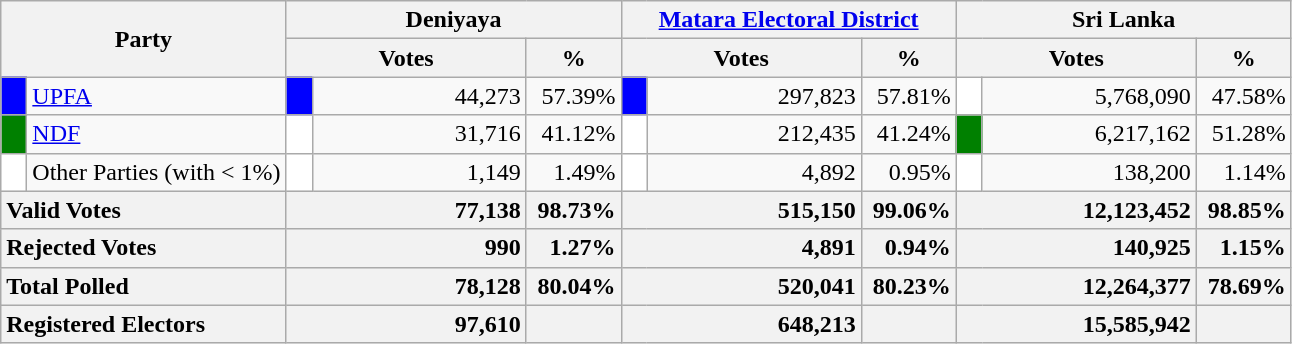<table class="wikitable">
<tr>
<th colspan="2" width="144px"rowspan="2">Party</th>
<th colspan="3" width="216px">Deniyaya</th>
<th colspan="3" width="216px"><a href='#'>Matara Electoral District</a></th>
<th colspan="3" width="216px">Sri Lanka</th>
</tr>
<tr>
<th colspan="2" width="144px">Votes</th>
<th>%</th>
<th colspan="2" width="144px">Votes</th>
<th>%</th>
<th colspan="2" width="144px">Votes</th>
<th>%</th>
</tr>
<tr>
<td style="background-color:blue;" width="10px"></td>
<td style="text-align:left;"><a href='#'>UPFA</a></td>
<td style="background-color:blue;" width="10px"></td>
<td style="text-align:right;">44,273</td>
<td style="text-align:right;">57.39%</td>
<td style="background-color:blue;" width="10px"></td>
<td style="text-align:right;">297,823</td>
<td style="text-align:right;">57.81%</td>
<td style="background-color:white;" width="10px"></td>
<td style="text-align:right;">5,768,090</td>
<td style="text-align:right;">47.58%</td>
</tr>
<tr>
<td style="background-color:green;" width="10px"></td>
<td style="text-align:left;"><a href='#'>NDF</a></td>
<td style="background-color:white;" width="10px"></td>
<td style="text-align:right;">31,716</td>
<td style="text-align:right;">41.12%</td>
<td style="background-color:white;" width="10px"></td>
<td style="text-align:right;">212,435</td>
<td style="text-align:right;">41.24%</td>
<td style="background-color:green;" width="10px"></td>
<td style="text-align:right;">6,217,162</td>
<td style="text-align:right;">51.28%</td>
</tr>
<tr>
<td style="background-color:white;" width="10px"></td>
<td style="text-align:left;">Other Parties (with < 1%)</td>
<td style="background-color:white;" width="10px"></td>
<td style="text-align:right;">1,149</td>
<td style="text-align:right;">1.49%</td>
<td style="background-color:white;" width="10px"></td>
<td style="text-align:right;">4,892</td>
<td style="text-align:right;">0.95%</td>
<td style="background-color:white;" width="10px"></td>
<td style="text-align:right;">138,200</td>
<td style="text-align:right;">1.14%</td>
</tr>
<tr>
<th colspan="2" width="144px"style="text-align:left;">Valid Votes</th>
<th style="text-align:right;"colspan="2" width="144px">77,138</th>
<th style="text-align:right;">98.73%</th>
<th style="text-align:right;"colspan="2" width="144px">515,150</th>
<th style="text-align:right;">99.06%</th>
<th style="text-align:right;"colspan="2" width="144px">12,123,452</th>
<th style="text-align:right;">98.85%</th>
</tr>
<tr>
<th colspan="2" width="144px"style="text-align:left;">Rejected Votes</th>
<th style="text-align:right;"colspan="2" width="144px">990</th>
<th style="text-align:right;">1.27%</th>
<th style="text-align:right;"colspan="2" width="144px">4,891</th>
<th style="text-align:right;">0.94%</th>
<th style="text-align:right;"colspan="2" width="144px">140,925</th>
<th style="text-align:right;">1.15%</th>
</tr>
<tr>
<th colspan="2" width="144px"style="text-align:left;">Total Polled</th>
<th style="text-align:right;"colspan="2" width="144px">78,128</th>
<th style="text-align:right;">80.04%</th>
<th style="text-align:right;"colspan="2" width="144px">520,041</th>
<th style="text-align:right;">80.23%</th>
<th style="text-align:right;"colspan="2" width="144px">12,264,377</th>
<th style="text-align:right;">78.69%</th>
</tr>
<tr>
<th colspan="2" width="144px"style="text-align:left;">Registered Electors</th>
<th style="text-align:right;"colspan="2" width="144px">97,610</th>
<th></th>
<th style="text-align:right;"colspan="2" width="144px">648,213</th>
<th></th>
<th style="text-align:right;"colspan="2" width="144px">15,585,942</th>
<th></th>
</tr>
</table>
